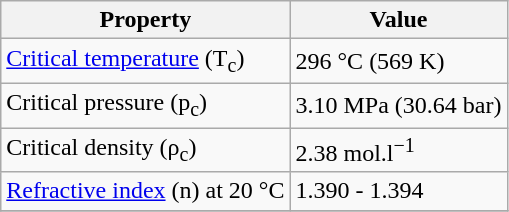<table class="wikitable">
<tr>
<th>Property</th>
<th>Value</th>
</tr>
<tr>
<td><a href='#'>Critical temperature</a> (T<sub>c</sub>)</td>
<td>296 °C (569 K)</td>
</tr>
<tr>
<td>Critical pressure (p<sub>c</sub>)</td>
<td>3.10 MPa (30.64 bar)</td>
</tr>
<tr>
<td>Critical density (ρ<sub>c</sub>)</td>
<td>2.38 mol.l<sup>−1</sup></td>
</tr>
<tr>
<td><a href='#'>Refractive index</a> (n) at 20 °C</td>
<td>1.390 - 1.394</td>
</tr>
<tr>
</tr>
</table>
